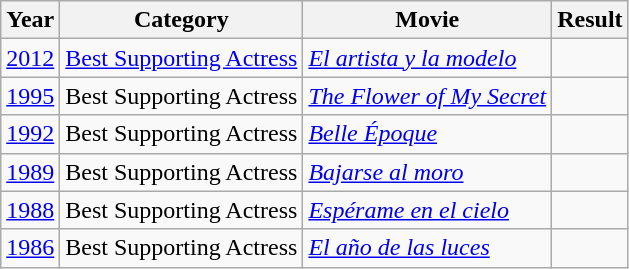<table class=wikitable>
<tr>
<th>Year</th>
<th>Category</th>
<th>Movie</th>
<th>Result</th>
</tr>
<tr>
<td><a href='#'>2012</a></td>
<td><a href='#'>Best Supporting Actress</a></td>
<td><em><a href='#'>El artista y la modelo</a></em></td>
<td></td>
</tr>
<tr>
<td><a href='#'>1995</a></td>
<td>Best Supporting Actress</td>
<td><em><a href='#'>The Flower of My Secret</a></em></td>
<td></td>
</tr>
<tr>
<td><a href='#'>1992</a></td>
<td>Best Supporting Actress</td>
<td><em><a href='#'>Belle Époque</a></em></td>
<td></td>
</tr>
<tr>
<td><a href='#'>1989</a></td>
<td>Best Supporting Actress</td>
<td><em><a href='#'>Bajarse al moro</a></em></td>
<td></td>
</tr>
<tr>
<td><a href='#'>1988</a></td>
<td>Best Supporting Actress</td>
<td><em><a href='#'>Espérame en el cielo</a></em></td>
<td></td>
</tr>
<tr>
<td><a href='#'>1986</a></td>
<td>Best Supporting Actress</td>
<td><em><a href='#'>El año de las luces</a></em></td>
<td></td>
</tr>
</table>
